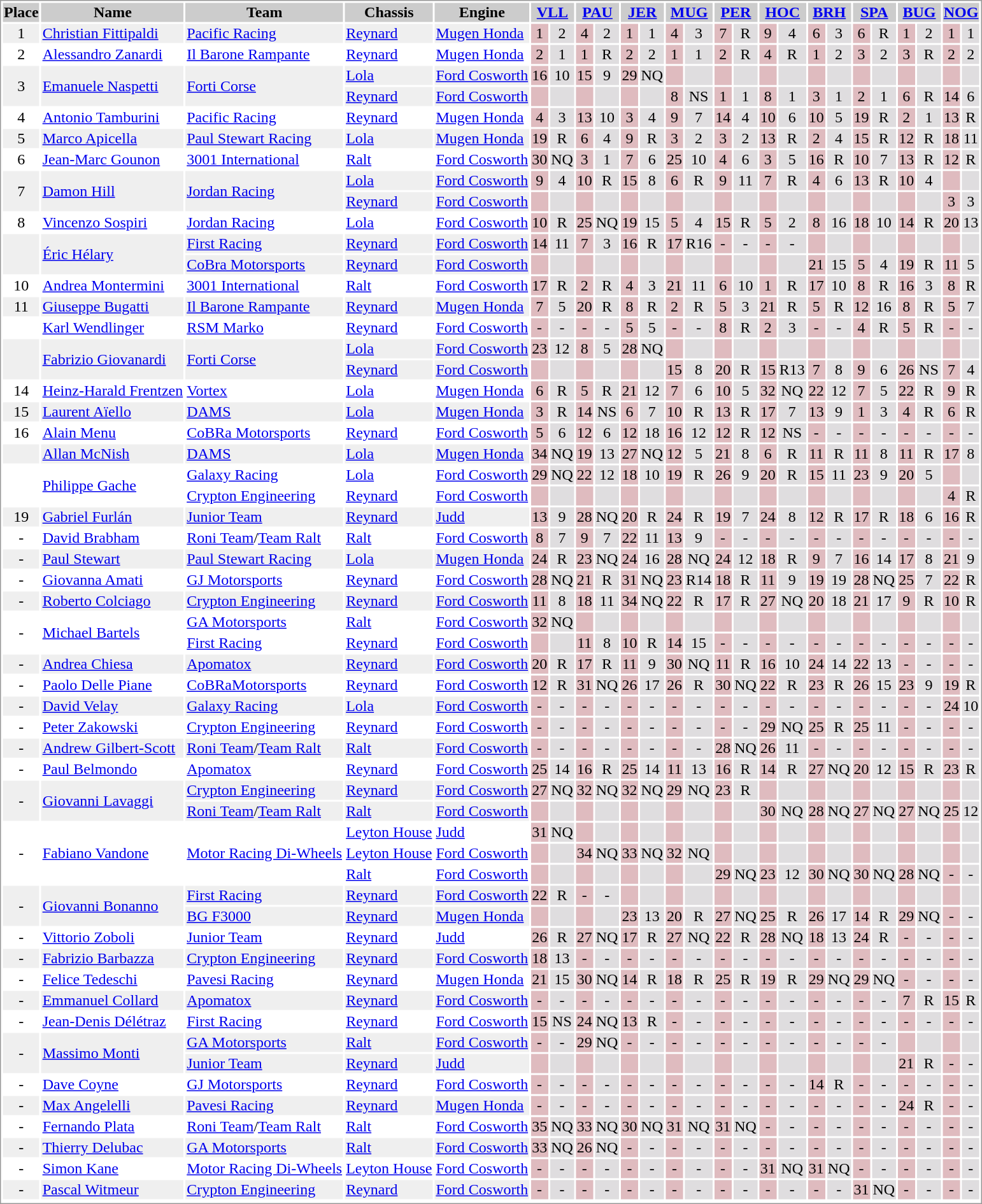<table border="0" style="border: 1px solid #999; background-color:#FFFFFF; text-align:center">
<tr align="center" style="background:#CCCCCC;">
<td><strong>Place</strong></td>
<td><strong>Name</strong></td>
<td><strong>Team</strong></td>
<td><strong>Chassis</strong></td>
<td><strong>Engine</strong></td>
<th colspan=2><a href='#'>VLL</a><br></th>
<th colspan=2><a href='#'>PAU</a><br></th>
<th colspan=2><a href='#'>JER</a><br></th>
<th colspan=2><a href='#'>MUG</a><br></th>
<th colspan=2><a href='#'>PER</a><br></th>
<th colspan=2><a href='#'>HOC</a><br></th>
<th colspan=2><a href='#'>BRH</a><br></th>
<th colspan=2><a href='#'>SPA</a><br></th>
<th colspan=2><a href='#'>BUG</a><br></th>
<th colspan=2><a href='#'>NOG</a><br></th>
</tr>
<tr style="background:#EFEFEF;">
<td>1</td>
<td align="left"> <a href='#'>Christian Fittipaldi</a></td>
<td align="left"><a href='#'>Pacific Racing</a></td>
<td align="left"><a href='#'>Reynard</a></td>
<td align="left"><a href='#'>Mugen Honda</a></td>
<td style="background:#DFBBBF;">1</td>
<td style="background:#DFDDDF;">2</td>
<td style="background:#DFBBBF;">4</td>
<td style="background:#DFDDDF;">2</td>
<td style="background:#DFBBBF;">1</td>
<td style="background:#DFDDDF;">1</td>
<td style="background:#DFBBBF;">4</td>
<td style="background:#DFDDDF;">3</td>
<td style="background:#DFBBBF;">7</td>
<td style="background:#DFDDDF;">R</td>
<td style="background:#DFBBBF;">9</td>
<td style="background:#DFDDDF;">4</td>
<td style="background:#DFBBBF;">6</td>
<td style="background:#DFDDDF;">3</td>
<td style="background:#DFBBBF;">6</td>
<td style="background:#DFDDDF;">R</td>
<td style="background:#DFBBBF;">1</td>
<td style="background:#DFDDDF;">2</td>
<td style="background:#DFBBBF;">1</td>
<td style="background:#DFDDDF;">1</td>
</tr>
<tr>
<td>2</td>
<td align="left"> <a href='#'>Alessandro Zanardi</a></td>
<td align="left"><a href='#'>Il Barone Rampante</a></td>
<td align="left"><a href='#'>Reynard</a></td>
<td align="left"><a href='#'>Mugen Honda</a></td>
<td style="background:#DFBBBF;">2</td>
<td style="background:#DFDDDF;">1</td>
<td style="background:#DFBBBF;">1</td>
<td style="background:#DFDDDF;">R</td>
<td style="background:#DFBBBF;">2</td>
<td style="background:#DFDDDF;">2</td>
<td style="background:#DFBBBF;">1</td>
<td style="background:#DFDDDF;">1</td>
<td style="background:#DFBBBF;">2</td>
<td style="background:#DFDDDF;">R</td>
<td style="background:#DFBBBF;">4</td>
<td style="background:#DFDDDF;">R</td>
<td style="background:#DFBBBF;">1</td>
<td style="background:#DFDDDF;">2</td>
<td style="background:#DFBBBF;">3</td>
<td style="background:#DFDDDF;">2</td>
<td style="background:#DFBBBF;">3</td>
<td style="background:#DFDDDF;">R</td>
<td style="background:#DFBBBF;">2</td>
<td style="background:#DFDDDF;">2</td>
</tr>
<tr style="background:#EFEFEF;">
<td rowspan=2>3</td>
<td rowspan=2 align="left"> <a href='#'>Emanuele Naspetti</a></td>
<td rowspan=2 align="left"><a href='#'>Forti Corse</a></td>
<td align="left"><a href='#'>Lola</a></td>
<td align="left"><a href='#'>Ford Cosworth</a></td>
<td style="background:#DFBBBF;">16</td>
<td style="background:#DFDDDF;">10</td>
<td style="background:#DFBBBF;">15</td>
<td style="background:#DFDDDF;">9</td>
<td style="background:#DFBBBF;">29</td>
<td style="background:#DFDDDF;">NQ</td>
<td style="background:#DFBBBF;"></td>
<td style="background:#DFDDDF;"></td>
<td style="background:#DFBBBF;"></td>
<td style="background:#DFDDDF;"></td>
<td style="background:#DFBBBF;"></td>
<td style="background:#DFDDDF;"></td>
<td style="background:#DFBBBF;"></td>
<td style="background:#DFDDDF;"></td>
<td style="background:#DFBBBF;"></td>
<td style="background:#DFDDDF;"></td>
<td style="background:#DFBBBF;"></td>
<td style="background:#DFDDDF;"></td>
<td style="background:#DFBBBF;"></td>
<td style="background:#DFDDDF;"></td>
</tr>
<tr style="background:#EFEFEF;">
<td align="left"><a href='#'>Reynard</a></td>
<td align="left"><a href='#'>Ford Cosworth</a></td>
<td style="background:#DFBBBF;"></td>
<td style="background:#DFDDDF;"></td>
<td style="background:#DFBBBF;"></td>
<td style="background:#DFDDDF;"></td>
<td style="background:#DFBBBF;"></td>
<td style="background:#DFDDDF;"></td>
<td style="background:#DFBBBF;">8</td>
<td style="background:#DFDDDF;">NS</td>
<td style="background:#DFBBBF;">1</td>
<td style="background:#DFDDDF;">1</td>
<td style="background:#DFBBBF;">8</td>
<td style="background:#DFDDDF;">1</td>
<td style="background:#DFBBBF;">3</td>
<td style="background:#DFDDDF;">1</td>
<td style="background:#DFBBBF;">2</td>
<td style="background:#DFDDDF;">1</td>
<td style="background:#DFBBBF;">6</td>
<td style="background:#DFDDDF;">R</td>
<td style="background:#DFBBBF;">14</td>
<td style="background:#DFDDDF;">6</td>
</tr>
<tr>
<td>4</td>
<td align="left"> <a href='#'>Antonio Tamburini</a></td>
<td align="left"><a href='#'>Pacific Racing</a></td>
<td align="left"><a href='#'>Reynard</a></td>
<td align="left"><a href='#'>Mugen Honda</a></td>
<td style="background:#DFBBBF;">4</td>
<td style="background:#DFDDDF;">3</td>
<td style="background:#DFBBBF;">13</td>
<td style="background:#DFDDDF;">10</td>
<td style="background:#DFBBBF;">3</td>
<td style="background:#DFDDDF;">4</td>
<td style="background:#DFBBBF;">9</td>
<td style="background:#DFDDDF;">7</td>
<td style="background:#DFBBBF;">14</td>
<td style="background:#DFDDDF;">4</td>
<td style="background:#DFBBBF;">10</td>
<td style="background:#DFDDDF;">6</td>
<td style="background:#DFBBBF;">10</td>
<td style="background:#DFDDDF;">5</td>
<td style="background:#DFBBBF;">19</td>
<td style="background:#DFDDDF;">R</td>
<td style="background:#DFBBBF;">2</td>
<td style="background:#DFDDDF;">1</td>
<td style="background:#DFBBBF;">13</td>
<td style="background:#DFDDDF;">R</td>
</tr>
<tr style="background:#EFEFEF;">
<td>5</td>
<td align="left"> <a href='#'>Marco Apicella</a></td>
<td align="left"><a href='#'>Paul Stewart Racing</a></td>
<td align="left"><a href='#'>Lola</a></td>
<td align="left"><a href='#'>Mugen Honda</a></td>
<td style="background:#DFBBBF;">19</td>
<td style="background:#DFDDDF;">R</td>
<td style="background:#DFBBBF;">6</td>
<td style="background:#DFDDDF;">4</td>
<td style="background:#DFBBBF;">9</td>
<td style="background:#DFDDDF;">R</td>
<td style="background:#DFBBBF;">3</td>
<td style="background:#DFDDDF;">2</td>
<td style="background:#DFBBBF;">3</td>
<td style="background:#DFDDDF;">2</td>
<td style="background:#DFBBBF;">13</td>
<td style="background:#DFDDDF;">R</td>
<td style="background:#DFBBBF;">2</td>
<td style="background:#DFDDDF;">4</td>
<td style="background:#DFBBBF;">15</td>
<td style="background:#DFDDDF;">R</td>
<td style="background:#DFBBBF;">12</td>
<td style="background:#DFDDDF;">R</td>
<td style="background:#DFBBBF;">18</td>
<td style="background:#DFDDDF;">11</td>
</tr>
<tr>
<td>6</td>
<td align="left"> <a href='#'>Jean-Marc Gounon</a></td>
<td align="left"><a href='#'>3001 International</a></td>
<td align="left"><a href='#'>Ralt</a></td>
<td align="left"><a href='#'>Ford Cosworth</a></td>
<td style="background:#DFBBBF;">30</td>
<td style="background:#DFDDDF;">NQ</td>
<td style="background:#DFBBBF;">3</td>
<td style="background:#DFDDDF;">1</td>
<td style="background:#DFBBBF;">7</td>
<td style="background:#DFDDDF;">6</td>
<td style="background:#DFBBBF;">25</td>
<td style="background:#DFDDDF;">10</td>
<td style="background:#DFBBBF;">4</td>
<td style="background:#DFDDDF;">6</td>
<td style="background:#DFBBBF;">3</td>
<td style="background:#DFDDDF;">5</td>
<td style="background:#DFBBBF;">16</td>
<td style="background:#DFDDDF;">R</td>
<td style="background:#DFBBBF;">10</td>
<td style="background:#DFDDDF;">7</td>
<td style="background:#DFBBBF;">13</td>
<td style="background:#DFDDDF;">R</td>
<td style="background:#DFBBBF;">12</td>
<td style="background:#DFDDDF;">R</td>
</tr>
<tr style="background:#EFEFEF;">
<td rowspan=2>7</td>
<td rowspan=2 align="left"> <a href='#'>Damon Hill</a></td>
<td rowspan=2 align="left"><a href='#'>Jordan Racing</a></td>
<td align="left"><a href='#'>Lola</a></td>
<td align="left"><a href='#'>Ford Cosworth</a></td>
<td style="background:#DFBBBF;">9</td>
<td style="background:#DFDDDF;">4</td>
<td style="background:#DFBBBF;">10</td>
<td style="background:#DFDDDF;">R</td>
<td style="background:#DFBBBF;">15</td>
<td style="background:#DFDDDF;">8</td>
<td style="background:#DFBBBF;">6</td>
<td style="background:#DFDDDF;">R</td>
<td style="background:#DFBBBF;">9</td>
<td style="background:#DFDDDF;">11</td>
<td style="background:#DFBBBF;">7</td>
<td style="background:#DFDDDF;">R</td>
<td style="background:#DFBBBF;">4</td>
<td style="background:#DFDDDF;">6</td>
<td style="background:#DFBBBF;">13</td>
<td style="background:#DFDDDF;">R</td>
<td style="background:#DFBBBF;">10</td>
<td style="background:#DFDDDF;">4</td>
<td style="background:#DFBBBF;"></td>
<td style="background:#DFDDDF;"></td>
</tr>
<tr style="background:#EFEFEF;">
<td align="left"><a href='#'>Reynard</a></td>
<td align="left"><a href='#'>Ford Cosworth</a></td>
<td style="background:#DFBBBF;"></td>
<td style="background:#DFDDDF;"></td>
<td style="background:#DFBBBF;"></td>
<td style="background:#DFDDDF;"></td>
<td style="background:#DFBBBF;"></td>
<td style="background:#DFDDDF;"></td>
<td style="background:#DFBBBF;"></td>
<td style="background:#DFDDDF;"></td>
<td style="background:#DFBBBF;"></td>
<td style="background:#DFDDDF;"></td>
<td style="background:#DFBBBF;"></td>
<td style="background:#DFDDDF;"></td>
<td style="background:#DFBBBF;"></td>
<td style="background:#DFDDDF;"></td>
<td style="background:#DFBBBF;"></td>
<td style="background:#DFDDDF;"></td>
<td style="background:#DFBBBF;"></td>
<td style="background:#DFDDDF;"></td>
<td style="background:#DFBBBF;">3</td>
<td style="background:#DFDDDF;">3</td>
</tr>
<tr>
<td>8</td>
<td align="left"> <a href='#'>Vincenzo Sospiri</a></td>
<td align="left"><a href='#'>Jordan Racing</a></td>
<td align="left"><a href='#'>Lola</a></td>
<td align="left"><a href='#'>Ford Cosworth</a></td>
<td style="background:#DFBBBF;">10</td>
<td style="background:#DFDDDF;">R</td>
<td style="background:#DFBBBF;">25</td>
<td style="background:#DFDDDF;">NQ</td>
<td style="background:#DFBBBF;">19</td>
<td style="background:#DFDDDF;">15</td>
<td style="background:#DFBBBF;">5</td>
<td style="background:#DFDDDF;">4</td>
<td style="background:#DFBBBF;">15</td>
<td style="background:#DFDDDF;">R</td>
<td style="background:#DFBBBF;">5</td>
<td style="background:#DFDDDF;">2</td>
<td style="background:#DFBBBF;">8</td>
<td style="background:#DFDDDF;">16</td>
<td style="background:#DFBBBF;">18</td>
<td style="background:#DFDDDF;">10</td>
<td style="background:#DFBBBF;">14</td>
<td style="background:#DFDDDF;">R</td>
<td style="background:#DFBBBF;">20</td>
<td style="background:#DFDDDF;">13</td>
</tr>
<tr style="background:#EFEFEF;">
<td rowspan=2></td>
<td rowspan=2 align="left"> <a href='#'>Éric Hélary</a></td>
<td align="left"><a href='#'>First Racing</a></td>
<td align="left"><a href='#'>Reynard</a></td>
<td align="left"><a href='#'>Ford Cosworth</a></td>
<td style="background:#DFBBBF;">14</td>
<td style="background:#DFDDDF;">11</td>
<td style="background:#DFBBBF;">7</td>
<td style="background:#DFDDDF;">3</td>
<td style="background:#DFBBBF;">16</td>
<td style="background:#DFDDDF;">R</td>
<td style="background:#DFBBBF;">17</td>
<td style="background:#DFDDDF;">R16</td>
<td style="background:#DFBBBF;">-</td>
<td style="background:#DFDDDF;">-</td>
<td style="background:#DFBBBF;">-</td>
<td style="background:#DFDDDF;">-</td>
<td style="background:#DFBBBF;"></td>
<td style="background:#DFDDDF;"></td>
<td style="background:#DFBBBF;"></td>
<td style="background:#DFDDDF;"></td>
<td style="background:#DFBBBF;"></td>
<td style="background:#DFDDDF;"></td>
<td style="background:#DFBBBF;"></td>
<td style="background:#DFDDDF;"></td>
</tr>
<tr style="background:#EFEFEF;">
<td align="left"><a href='#'>CoBra Motorsports</a></td>
<td align="left"><a href='#'>Reynard</a></td>
<td align="left"><a href='#'>Ford Cosworth</a></td>
<td style="background:#DFBBBF;"></td>
<td style="background:#DFDDDF;"></td>
<td style="background:#DFBBBF;"></td>
<td style="background:#DFDDDF;"></td>
<td style="background:#DFBBBF;"></td>
<td style="background:#DFDDDF;"></td>
<td style="background:#DFBBBF;"></td>
<td style="background:#DFDDDF;"></td>
<td style="background:#DFBBBF;"></td>
<td style="background:#DFDDDF;"></td>
<td style="background:#DFBBBF;"></td>
<td style="background:#DFDDDF;"></td>
<td style="background:#DFBBBF;">21</td>
<td style="background:#DFDDDF;">15</td>
<td style="background:#DFBBBF;">5</td>
<td style="background:#DFDDDF;">4</td>
<td style="background:#DFBBBF;">19</td>
<td style="background:#DFDDDF;">R</td>
<td style="background:#DFBBBF;">11</td>
<td style="background:#DFDDDF;">5</td>
</tr>
<tr>
<td>10</td>
<td align="left"> <a href='#'>Andrea Montermini</a></td>
<td align="left"><a href='#'>3001 International</a></td>
<td align="left"><a href='#'>Ralt</a></td>
<td align="left"><a href='#'>Ford Cosworth</a></td>
<td style="background:#DFBBBF;">17</td>
<td style="background:#DFDDDF;">R</td>
<td style="background:#DFBBBF;">2</td>
<td style="background:#DFDDDF;">R</td>
<td style="background:#DFBBBF;">4</td>
<td style="background:#DFDDDF;">3</td>
<td style="background:#DFBBBF;">21</td>
<td style="background:#DFDDDF;">11</td>
<td style="background:#DFBBBF;">6</td>
<td style="background:#DFDDDF;">10</td>
<td style="background:#DFBBBF;">1</td>
<td style="background:#DFDDDF;">R</td>
<td style="background:#DFBBBF;">17</td>
<td style="background:#DFDDDF;">10</td>
<td style="background:#DFBBBF;">8</td>
<td style="background:#DFDDDF;">R</td>
<td style="background:#DFBBBF;">16</td>
<td style="background:#DFDDDF;">3</td>
<td style="background:#DFBBBF;">8</td>
<td style="background:#DFDDDF;">R</td>
</tr>
<tr style="background:#EFEFEF;">
<td>11</td>
<td align="left"> <a href='#'>Giuseppe Bugatti</a></td>
<td align="left"><a href='#'>Il Barone Rampante</a></td>
<td align="left"><a href='#'>Reynard</a></td>
<td align="left"><a href='#'>Mugen Honda</a></td>
<td style="background:#DFBBBF;">7</td>
<td style="background:#DFDDDF;">5</td>
<td style="background:#DFBBBF;">20</td>
<td style="background:#DFDDDF;">R</td>
<td style="background:#DFBBBF;">8</td>
<td style="background:#DFDDDF;">R</td>
<td style="background:#DFBBBF;">2</td>
<td style="background:#DFDDDF;">R</td>
<td style="background:#DFBBBF;">5</td>
<td style="background:#DFDDDF;">3</td>
<td style="background:#DFBBBF;">21</td>
<td style="background:#DFDDDF;">R</td>
<td style="background:#DFBBBF;">5</td>
<td style="background:#DFDDDF;">R</td>
<td style="background:#DFBBBF;">12</td>
<td style="background:#DFDDDF;">16</td>
<td style="background:#DFBBBF;">8</td>
<td style="background:#DFDDDF;">R</td>
<td style="background:#DFBBBF;">5</td>
<td style="background:#DFDDDF;">7</td>
</tr>
<tr>
<td></td>
<td align="left"> <a href='#'>Karl Wendlinger</a></td>
<td align="left"><a href='#'>RSM Marko</a></td>
<td align="left"><a href='#'>Reynard</a></td>
<td align="left"><a href='#'>Ford Cosworth</a></td>
<td style="background:#DFBBBF;">-</td>
<td style="background:#DFDDDF;">-</td>
<td style="background:#DFBBBF;">-</td>
<td style="background:#DFDDDF;">-</td>
<td style="background:#DFBBBF;">5</td>
<td style="background:#DFDDDF;">5</td>
<td style="background:#DFBBBF;">-</td>
<td style="background:#DFDDDF;">-</td>
<td style="background:#DFBBBF;">8</td>
<td style="background:#DFDDDF;">R</td>
<td style="background:#DFBBBF;">2</td>
<td style="background:#DFDDDF;">3</td>
<td style="background:#DFBBBF;">-</td>
<td style="background:#DFDDDF;">-</td>
<td style="background:#DFBBBF;">4</td>
<td style="background:#DFDDDF;">R</td>
<td style="background:#DFBBBF;">5</td>
<td style="background:#DFDDDF;">R</td>
<td style="background:#DFBBBF;">-</td>
<td style="background:#DFDDDF;">-</td>
</tr>
<tr style="background:#EFEFEF;">
<td rowspan=2></td>
<td rowspan=2 align="left"> <a href='#'>Fabrizio Giovanardi</a></td>
<td rowspan=2 align="left"><a href='#'>Forti Corse</a></td>
<td align="left"><a href='#'>Lola</a></td>
<td align="left"><a href='#'>Ford Cosworth</a></td>
<td style="background:#DFBBBF;">23</td>
<td style="background:#DFDDDF;">12</td>
<td style="background:#DFBBBF;">8</td>
<td style="background:#DFDDDF;">5</td>
<td style="background:#DFBBBF;">28</td>
<td style="background:#DFDDDF;">NQ</td>
<td style="background:#DFBBBF;"></td>
<td style="background:#DFDDDF;"></td>
<td style="background:#DFBBBF;"></td>
<td style="background:#DFDDDF;"></td>
<td style="background:#DFBBBF;"></td>
<td style="background:#DFDDDF;"></td>
<td style="background:#DFBBBF;"></td>
<td style="background:#DFDDDF;"></td>
<td style="background:#DFBBBF;"></td>
<td style="background:#DFDDDF;"></td>
<td style="background:#DFBBBF;"></td>
<td style="background:#DFDDDF;"></td>
<td style="background:#DFBBBF;"></td>
<td style="background:#DFDDDF;"></td>
</tr>
<tr style="background:#EFEFEF;">
<td align="left"><a href='#'>Reynard</a></td>
<td align="left"><a href='#'>Ford Cosworth</a></td>
<td style="background:#DFBBBF;"></td>
<td style="background:#DFDDDF;"></td>
<td style="background:#DFBBBF;"></td>
<td style="background:#DFDDDF;"></td>
<td style="background:#DFBBBF;"></td>
<td style="background:#DFDDDF;"></td>
<td style="background:#DFBBBF;">15</td>
<td style="background:#DFDDDF;">8</td>
<td style="background:#DFBBBF;">20</td>
<td style="background:#DFDDDF;">R</td>
<td style="background:#DFBBBF;">15</td>
<td style="background:#DFDDDF;">R13</td>
<td style="background:#DFBBBF;">7</td>
<td style="background:#DFDDDF;">8</td>
<td style="background:#DFBBBF;">9</td>
<td style="background:#DFDDDF;">6</td>
<td style="background:#DFBBBF;">26</td>
<td style="background:#DFDDDF;">NS</td>
<td style="background:#DFBBBF;">7</td>
<td style="background:#DFDDDF;">4</td>
</tr>
<tr>
<td>14</td>
<td align="left"> <a href='#'>Heinz-Harald Frentzen</a></td>
<td align="left"><a href='#'>Vortex</a></td>
<td align="left"><a href='#'>Lola</a></td>
<td align="left"><a href='#'>Mugen Honda</a></td>
<td style="background:#DFBBBF;">6</td>
<td style="background:#DFDDDF;">R</td>
<td style="background:#DFBBBF;">5</td>
<td style="background:#DFDDDF;">R</td>
<td style="background:#DFBBBF;">21</td>
<td style="background:#DFDDDF;">12</td>
<td style="background:#DFBBBF;">7</td>
<td style="background:#DFDDDF;">6</td>
<td style="background:#DFBBBF;">10</td>
<td style="background:#DFDDDF;">5</td>
<td style="background:#DFBBBF;">32</td>
<td style="background:#DFDDDF;">NQ</td>
<td style="background:#DFBBBF;">22</td>
<td style="background:#DFDDDF;">12</td>
<td style="background:#DFBBBF;">7</td>
<td style="background:#DFDDDF;">5</td>
<td style="background:#DFBBBF;">22</td>
<td style="background:#DFDDDF;">R</td>
<td style="background:#DFBBBF;">9</td>
<td style="background:#DFDDDF;">R</td>
</tr>
<tr style="background:#EFEFEF;">
<td>15</td>
<td align="left"> <a href='#'>Laurent Aïello</a></td>
<td align="left"><a href='#'>DAMS</a></td>
<td align="left"><a href='#'>Lola</a></td>
<td align="left"><a href='#'>Mugen Honda</a></td>
<td style="background:#DFBBBF;">3</td>
<td style="background:#DFDDDF;">R</td>
<td style="background:#DFBBBF;">14</td>
<td style="background:#DFDDDF;">NS</td>
<td style="background:#DFBBBF;">6</td>
<td style="background:#DFDDDF;">7</td>
<td style="background:#DFBBBF;">10</td>
<td style="background:#DFDDDF;">R</td>
<td style="background:#DFBBBF;">13</td>
<td style="background:#DFDDDF;">R</td>
<td style="background:#DFBBBF;">17</td>
<td style="background:#DFDDDF;">7</td>
<td style="background:#DFBBBF;">13</td>
<td style="background:#DFDDDF;">9</td>
<td style="background:#DFBBBF;">1</td>
<td style="background:#DFDDDF;">3</td>
<td style="background:#DFBBBF;">4</td>
<td style="background:#DFDDDF;">R</td>
<td style="background:#DFBBBF;">6</td>
<td style="background:#DFDDDF;">R</td>
</tr>
<tr>
<td>16</td>
<td align="left"> <a href='#'>Alain Menu</a></td>
<td align="left"><a href='#'>CoBRa Motorsports</a></td>
<td align="left"><a href='#'>Reynard</a></td>
<td align="left"><a href='#'>Ford Cosworth</a></td>
<td style="background:#DFBBBF;">5</td>
<td style="background:#DFDDDF;">6</td>
<td style="background:#DFBBBF;">12</td>
<td style="background:#DFDDDF;">6</td>
<td style="background:#DFBBBF;">12</td>
<td style="background:#DFDDDF;">18</td>
<td style="background:#DFBBBF;">16</td>
<td style="background:#DFDDDF;">12</td>
<td style="background:#DFBBBF;">12</td>
<td style="background:#DFDDDF;">R</td>
<td style="background:#DFBBBF;">12</td>
<td style="background:#DFDDDF;">NS</td>
<td style="background:#DFBBBF;">-</td>
<td style="background:#DFDDDF;">-</td>
<td style="background:#DFBBBF;">-</td>
<td style="background:#DFDDDF;">-</td>
<td style="background:#DFBBBF;">-</td>
<td style="background:#DFDDDF;">-</td>
<td style="background:#DFBBBF;">-</td>
<td style="background:#DFDDDF;">-</td>
</tr>
<tr style="background:#EFEFEF;">
<td></td>
<td align="left"> <a href='#'>Allan McNish</a></td>
<td align="left"><a href='#'>DAMS</a></td>
<td align="left"><a href='#'>Lola</a></td>
<td align="left"><a href='#'>Mugen Honda</a></td>
<td style="background:#DFBBBF;">34</td>
<td style="background:#DFDDDF;">NQ</td>
<td style="background:#DFBBBF;">19</td>
<td style="background:#DFDDDF;">13</td>
<td style="background:#DFBBBF;">27</td>
<td style="background:#DFDDDF;">NQ</td>
<td style="background:#DFBBBF;">12</td>
<td style="background:#DFDDDF;">5</td>
<td style="background:#DFBBBF;">21</td>
<td style="background:#DFDDDF;">8</td>
<td style="background:#DFBBBF;">6</td>
<td style="background:#DFDDDF;">R</td>
<td style="background:#DFBBBF;">11</td>
<td style="background:#DFDDDF;">R</td>
<td style="background:#DFBBBF;">11</td>
<td style="background:#DFDDDF;">8</td>
<td style="background:#DFBBBF;">11</td>
<td style="background:#DFDDDF;">R</td>
<td style="background:#DFBBBF;">17</td>
<td style="background:#DFDDDF;">8</td>
</tr>
<tr>
<td rowspan=2></td>
<td rowspan=2 align="left"> <a href='#'>Philippe Gache</a></td>
<td align="left"><a href='#'>Galaxy Racing</a></td>
<td align="left"><a href='#'>Lola</a></td>
<td align="left"><a href='#'>Ford Cosworth</a></td>
<td style="background:#DFBBBF;">29</td>
<td style="background:#DFDDDF;">NQ</td>
<td style="background:#DFBBBF;">22</td>
<td style="background:#DFDDDF;">12</td>
<td style="background:#DFBBBF;">18</td>
<td style="background:#DFDDDF;">10</td>
<td style="background:#DFBBBF;">19</td>
<td style="background:#DFDDDF;">R</td>
<td style="background:#DFBBBF;">26</td>
<td style="background:#DFDDDF;">9</td>
<td style="background:#DFBBBF;">20</td>
<td style="background:#DFDDDF;">R</td>
<td style="background:#DFBBBF;">15</td>
<td style="background:#DFDDDF;">11</td>
<td style="background:#DFBBBF;">23</td>
<td style="background:#DFDDDF;">9</td>
<td style="background:#DFBBBF;">20</td>
<td style="background:#DFDDDF;">5</td>
<td style="background:#DFBBBF;"></td>
<td style="background:#DFDDDF;"></td>
</tr>
<tr>
<td align="left"><a href='#'>Crypton Engineering</a></td>
<td align="left"><a href='#'>Reynard</a></td>
<td align="left"><a href='#'>Ford Cosworth</a></td>
<td style="background:#DFBBBF;"></td>
<td style="background:#DFDDDF;"></td>
<td style="background:#DFBBBF;"></td>
<td style="background:#DFDDDF;"></td>
<td style="background:#DFBBBF;"></td>
<td style="background:#DFDDDF;"></td>
<td style="background:#DFBBBF;"></td>
<td style="background:#DFDDDF;"></td>
<td style="background:#DFBBBF;"></td>
<td style="background:#DFDDDF;"></td>
<td style="background:#DFBBBF;"></td>
<td style="background:#DFDDDF;"></td>
<td style="background:#DFBBBF;"></td>
<td style="background:#DFDDDF;"></td>
<td style="background:#DFBBBF;"></td>
<td style="background:#DFDDDF;"></td>
<td style="background:#DFBBBF;"></td>
<td style="background:#DFDDDF;"></td>
<td style="background:#DFBBBF;">4</td>
<td style="background:#DFDDDF;">R</td>
</tr>
<tr style="background:#EFEFEF;">
<td>19</td>
<td align="left"> <a href='#'>Gabriel Furlán</a></td>
<td align="left"><a href='#'>Junior Team</a></td>
<td align="left"><a href='#'>Reynard</a></td>
<td align="left"><a href='#'>Judd</a></td>
<td style="background:#DFBBBF;">13</td>
<td style="background:#DFDDDF;">9</td>
<td style="background:#DFBBBF;">28</td>
<td style="background:#DFDDDF;">NQ</td>
<td style="background:#DFBBBF;">20</td>
<td style="background:#DFDDDF;">R</td>
<td style="background:#DFBBBF;">24</td>
<td style="background:#DFDDDF;">R</td>
<td style="background:#DFBBBF;">19</td>
<td style="background:#DFDDDF;">7</td>
<td style="background:#DFBBBF;">24</td>
<td style="background:#DFDDDF;">8</td>
<td style="background:#DFBBBF;">12</td>
<td style="background:#DFDDDF;">R</td>
<td style="background:#DFBBBF;">17</td>
<td style="background:#DFDDDF;">R</td>
<td style="background:#DFBBBF;">18</td>
<td style="background:#DFDDDF;">6</td>
<td style="background:#DFBBBF;">16</td>
<td style="background:#DFDDDF;">R</td>
</tr>
<tr>
<td>-</td>
<td align="left"> <a href='#'>David Brabham</a></td>
<td align="left"><a href='#'>Roni Team</a>/<a href='#'>Team Ralt</a></td>
<td align="left"><a href='#'>Ralt</a></td>
<td align="left"><a href='#'>Ford Cosworth</a></td>
<td style="background:#DFBBBF;">8</td>
<td style="background:#DFDDDF;">7</td>
<td style="background:#DFBBBF;">9</td>
<td style="background:#DFDDDF;">7</td>
<td style="background:#DFBBBF;">22</td>
<td style="background:#DFDDDF;">11</td>
<td style="background:#DFBBBF;">13</td>
<td style="background:#DFDDDF;">9</td>
<td style="background:#DFBBBF;">-</td>
<td style="background:#DFDDDF;">-</td>
<td style="background:#DFBBBF;">-</td>
<td style="background:#DFDDDF;">-</td>
<td style="background:#DFBBBF;">-</td>
<td style="background:#DFDDDF;">-</td>
<td style="background:#DFBBBF;">-</td>
<td style="background:#DFDDDF;">-</td>
<td style="background:#DFBBBF;">-</td>
<td style="background:#DFDDDF;">-</td>
<td style="background:#DFBBBF;">-</td>
<td style="background:#DFDDDF;">-</td>
</tr>
<tr style="background:#EFEFEF;">
<td>-</td>
<td align="left"> <a href='#'>Paul Stewart</a></td>
<td align="left"><a href='#'>Paul Stewart Racing</a></td>
<td align="left"><a href='#'>Lola</a></td>
<td align="left"><a href='#'>Mugen Honda</a></td>
<td style="background:#DFBBBF;">24</td>
<td style="background:#DFDDDF;">R</td>
<td style="background:#DFBBBF;">23</td>
<td style="background:#DFDDDF;">NQ</td>
<td style="background:#DFBBBF;">24</td>
<td style="background:#DFDDDF;">16</td>
<td style="background:#DFBBBF;">28</td>
<td style="background:#DFDDDF;">NQ</td>
<td style="background:#DFBBBF;">24</td>
<td style="background:#DFDDDF;">12</td>
<td style="background:#DFBBBF;">18</td>
<td style="background:#DFDDDF;">R</td>
<td style="background:#DFBBBF;">9</td>
<td style="background:#DFDDDF;">7</td>
<td style="background:#DFBBBF;">16</td>
<td style="background:#DFDDDF;">14</td>
<td style="background:#DFBBBF;">17</td>
<td style="background:#DFDDDF;">8</td>
<td style="background:#DFBBBF;">21</td>
<td style="background:#DFDDDF;">9</td>
</tr>
<tr>
<td>-</td>
<td align="left"> <a href='#'>Giovanna Amati</a></td>
<td align="left"><a href='#'>GJ Motorsports</a></td>
<td align="left"><a href='#'>Reynard</a></td>
<td align="left"><a href='#'>Ford Cosworth</a></td>
<td style="background:#DFBBBF;">28</td>
<td style="background:#DFDDDF;">NQ</td>
<td style="background:#DFBBBF;">21</td>
<td style="background:#DFDDDF;">R</td>
<td style="background:#DFBBBF;">31</td>
<td style="background:#DFDDDF;">NQ</td>
<td style="background:#DFBBBF;">23</td>
<td style="background:#DFDDDF;">R14</td>
<td style="background:#DFBBBF;">18</td>
<td style="background:#DFDDDF;">R</td>
<td style="background:#DFBBBF;">11</td>
<td style="background:#DFDDDF;">9</td>
<td style="background:#DFBBBF;">19</td>
<td style="background:#DFDDDF;">19</td>
<td style="background:#DFBBBF;">28</td>
<td style="background:#DFDDDF;">NQ</td>
<td style="background:#DFBBBF;">25</td>
<td style="background:#DFDDDF;">7</td>
<td style="background:#DFBBBF;">22</td>
<td style="background:#DFDDDF;">R</td>
</tr>
<tr style="background:#EFEFEF;">
<td>-</td>
<td align="left"> <a href='#'>Roberto Colciago</a></td>
<td align="left"><a href='#'>Crypton Engineering</a></td>
<td align="left"><a href='#'>Reynard</a></td>
<td align="left"><a href='#'>Ford Cosworth</a></td>
<td style="background:#DFBBBF;">11</td>
<td style="background:#DFDDDF;">8</td>
<td style="background:#DFBBBF;">18</td>
<td style="background:#DFDDDF;">11</td>
<td style="background:#DFBBBF;">34</td>
<td style="background:#DFDDDF;">NQ</td>
<td style="background:#DFBBBF;">22</td>
<td style="background:#DFDDDF;">R</td>
<td style="background:#DFBBBF;">17</td>
<td style="background:#DFDDDF;">R</td>
<td style="background:#DFBBBF;">27</td>
<td style="background:#DFDDDF;">NQ</td>
<td style="background:#DFBBBF;">20</td>
<td style="background:#DFDDDF;">18</td>
<td style="background:#DFBBBF;">21</td>
<td style="background:#DFDDDF;">17</td>
<td style="background:#DFBBBF;">9</td>
<td style="background:#DFDDDF;">R</td>
<td style="background:#DFBBBF;">10</td>
<td style="background:#DFDDDF;">R</td>
</tr>
<tr>
<td rowspan=2>-</td>
<td rowspan=2 align="left"> <a href='#'>Michael Bartels</a></td>
<td align="left"><a href='#'>GA Motorsports</a></td>
<td align="left"><a href='#'>Ralt</a></td>
<td align="left"><a href='#'>Ford Cosworth</a></td>
<td style="background:#DFBBBF;">32</td>
<td style="background:#DFDDDF;">NQ</td>
<td style="background:#DFBBBF;"></td>
<td style="background:#DFDDDF;"></td>
<td style="background:#DFBBBF;"></td>
<td style="background:#DFDDDF;"></td>
<td style="background:#DFBBBF;"></td>
<td style="background:#DFDDDF;"></td>
<td style="background:#DFBBBF;"></td>
<td style="background:#DFDDDF;"></td>
<td style="background:#DFBBBF;"></td>
<td style="background:#DFDDDF;"></td>
<td style="background:#DFBBBF;"></td>
<td style="background:#DFDDDF;"></td>
<td style="background:#DFBBBF;"></td>
<td style="background:#DFDDDF;"></td>
<td style="background:#DFBBBF;"></td>
<td style="background:#DFDDDF;"></td>
<td style="background:#DFBBBF;"></td>
<td style="background:#DFDDDF;"></td>
</tr>
<tr>
<td align="left"><a href='#'>First Racing</a></td>
<td align="left"><a href='#'>Reynard</a></td>
<td align="left"><a href='#'>Ford Cosworth</a></td>
<td style="background:#DFBBBF;"></td>
<td style="background:#DFDDDF;"></td>
<td style="background:#DFBBBF;">11</td>
<td style="background:#DFDDDF;">8</td>
<td style="background:#DFBBBF;">10</td>
<td style="background:#DFDDDF;">R</td>
<td style="background:#DFBBBF;">14</td>
<td style="background:#DFDDDF;">15</td>
<td style="background:#DFBBBF;">-</td>
<td style="background:#DFDDDF;">-</td>
<td style="background:#DFBBBF;">-</td>
<td style="background:#DFDDDF;">-</td>
<td style="background:#DFBBBF;">-</td>
<td style="background:#DFDDDF;">-</td>
<td style="background:#DFBBBF;">-</td>
<td style="background:#DFDDDF;">-</td>
<td style="background:#DFBBBF;">-</td>
<td style="background:#DFDDDF;">-</td>
<td style="background:#DFBBBF;">-</td>
<td style="background:#DFDDDF;">-</td>
</tr>
<tr style="background:#EFEFEF;">
<td>-</td>
<td align="left"> <a href='#'>Andrea Chiesa</a></td>
<td align="left"><a href='#'>Apomatox</a></td>
<td align="left"><a href='#'>Reynard</a></td>
<td align="left"><a href='#'>Ford Cosworth</a></td>
<td style="background:#DFBBBF;">20</td>
<td style="background:#DFDDDF;">R</td>
<td style="background:#DFBBBF;">17</td>
<td style="background:#DFDDDF;">R</td>
<td style="background:#DFBBBF;">11</td>
<td style="background:#DFDDDF;">9</td>
<td style="background:#DFBBBF;">30</td>
<td style="background:#DFDDDF;">NQ</td>
<td style="background:#DFBBBF;">11</td>
<td style="background:#DFDDDF;">R</td>
<td style="background:#DFBBBF;">16</td>
<td style="background:#DFDDDF;">10</td>
<td style="background:#DFBBBF;">24</td>
<td style="background:#DFDDDF;">14</td>
<td style="background:#DFBBBF;">22</td>
<td style="background:#DFDDDF;">13</td>
<td style="background:#DFBBBF;">-</td>
<td style="background:#DFDDDF;">-</td>
<td style="background:#DFBBBF;">-</td>
<td style="background:#DFDDDF;">-</td>
</tr>
<tr>
<td>-</td>
<td align="left"> <a href='#'>Paolo Delle Piane</a></td>
<td align="left"><a href='#'>CoBRaMotorsports</a></td>
<td align="left"><a href='#'>Reynard</a></td>
<td align="left"><a href='#'>Ford Cosworth</a></td>
<td style="background:#DFBBBF;">12</td>
<td style="background:#DFDDDF;">R</td>
<td style="background:#DFBBBF;">31</td>
<td style="background:#DFDDDF;">NQ</td>
<td style="background:#DFBBBF;">26</td>
<td style="background:#DFDDDF;">17</td>
<td style="background:#DFBBBF;">26</td>
<td style="background:#DFDDDF;">R</td>
<td style="background:#DFBBBF;">30</td>
<td style="background:#DFDDDF;">NQ</td>
<td style="background:#DFBBBF;">22</td>
<td style="background:#DFDDDF;">R</td>
<td style="background:#DFBBBF;">23</td>
<td style="background:#DFDDDF;">R</td>
<td style="background:#DFBBBF;">26</td>
<td style="background:#DFDDDF;">15</td>
<td style="background:#DFBBBF;">23</td>
<td style="background:#DFDDDF;">9</td>
<td style="background:#DFBBBF;">19</td>
<td style="background:#DFDDDF;">R</td>
</tr>
<tr style="background:#EFEFEF;">
<td>-</td>
<td align="left"> <a href='#'>David Velay</a></td>
<td align="left"><a href='#'>Galaxy Racing</a></td>
<td align="left"><a href='#'>Lola</a></td>
<td align="left"><a href='#'>Ford Cosworth</a></td>
<td style="background:#DFBBBF;">-</td>
<td style="background:#DFDDDF;">-</td>
<td style="background:#DFBBBF;">-</td>
<td style="background:#DFDDDF;">-</td>
<td style="background:#DFBBBF;">-</td>
<td style="background:#DFDDDF;">-</td>
<td style="background:#DFBBBF;">-</td>
<td style="background:#DFDDDF;">-</td>
<td style="background:#DFBBBF;">-</td>
<td style="background:#DFDDDF;">-</td>
<td style="background:#DFBBBF;">-</td>
<td style="background:#DFDDDF;">-</td>
<td style="background:#DFBBBF;">-</td>
<td style="background:#DFDDDF;">-</td>
<td style="background:#DFBBBF;">-</td>
<td style="background:#DFDDDF;">-</td>
<td style="background:#DFBBBF;">-</td>
<td style="background:#DFDDDF;">-</td>
<td style="background:#DFBBBF;">24</td>
<td style="background:#DFDDDF;">10</td>
</tr>
<tr>
<td>-</td>
<td align="left"> <a href='#'>Peter Zakowski</a></td>
<td align="left"><a href='#'>Crypton Engineering</a></td>
<td align="left"><a href='#'>Reynard</a></td>
<td align="left"><a href='#'>Ford Cosworth</a></td>
<td style="background:#DFBBBF;">-</td>
<td style="background:#DFDDDF;">-</td>
<td style="background:#DFBBBF;">-</td>
<td style="background:#DFDDDF;">-</td>
<td style="background:#DFBBBF;">-</td>
<td style="background:#DFDDDF;">-</td>
<td style="background:#DFBBBF;">-</td>
<td style="background:#DFDDDF;">-</td>
<td style="background:#DFBBBF;">-</td>
<td style="background:#DFDDDF;">-</td>
<td style="background:#DFBBBF;">29</td>
<td style="background:#DFDDDF;">NQ</td>
<td style="background:#DFBBBF;">25</td>
<td style="background:#DFDDDF;">R</td>
<td style="background:#DFBBBF;">25</td>
<td style="background:#DFDDDF;">11</td>
<td style="background:#DFBBBF;">-</td>
<td style="background:#DFDDDF;">-</td>
<td style="background:#DFBBBF;">-</td>
<td style="background:#DFDDDF;">-</td>
</tr>
<tr style="background:#EFEFEF;">
<td>-</td>
<td align="left"> <a href='#'>Andrew Gilbert-Scott</a></td>
<td align="left"><a href='#'>Roni Team</a>/<a href='#'>Team Ralt</a></td>
<td align="left"><a href='#'>Ralt</a></td>
<td align="left"><a href='#'>Ford Cosworth</a></td>
<td style="background:#DFBBBF;">-</td>
<td style="background:#DFDDDF;">-</td>
<td style="background:#DFBBBF;">-</td>
<td style="background:#DFDDDF;">-</td>
<td style="background:#DFBBBF;">-</td>
<td style="background:#DFDDDF;">-</td>
<td style="background:#DFBBBF;">-</td>
<td style="background:#DFDDDF;">-</td>
<td style="background:#DFBBBF;">28</td>
<td style="background:#DFDDDF;">NQ</td>
<td style="background:#DFBBBF;">26</td>
<td style="background:#DFDDDF;">11</td>
<td style="background:#DFBBBF;">-</td>
<td style="background:#DFDDDF;">-</td>
<td style="background:#DFBBBF;">-</td>
<td style="background:#DFDDDF;">-</td>
<td style="background:#DFBBBF;">-</td>
<td style="background:#DFDDDF;">-</td>
<td style="background:#DFBBBF;">-</td>
<td style="background:#DFDDDF;">-</td>
</tr>
<tr>
<td>-</td>
<td align="left"> <a href='#'>Paul Belmondo</a></td>
<td align="left"><a href='#'>Apomatox</a></td>
<td align="left"><a href='#'>Reynard</a></td>
<td align="left"><a href='#'>Ford Cosworth</a></td>
<td style="background:#DFBBBF;">25</td>
<td style="background:#DFDDDF;">14</td>
<td style="background:#DFBBBF;">16</td>
<td style="background:#DFDDDF;">R</td>
<td style="background:#DFBBBF;">25</td>
<td style="background:#DFDDDF;">14</td>
<td style="background:#DFBBBF;">11</td>
<td style="background:#DFDDDF;">13</td>
<td style="background:#DFBBBF;">16</td>
<td style="background:#DFDDDF;">R</td>
<td style="background:#DFBBBF;">14</td>
<td style="background:#DFDDDF;">R</td>
<td style="background:#DFBBBF;">27</td>
<td style="background:#DFDDDF;">NQ</td>
<td style="background:#DFBBBF;">20</td>
<td style="background:#DFDDDF;">12</td>
<td style="background:#DFBBBF;">15</td>
<td style="background:#DFDDDF;">R</td>
<td style="background:#DFBBBF;">23</td>
<td style="background:#DFDDDF;">R</td>
</tr>
<tr style="background:#EFEFEF;">
<td rowspan=2>-</td>
<td rowspan=2 align="left"> <a href='#'>Giovanni Lavaggi</a></td>
<td align="left"><a href='#'>Crypton Engineering</a></td>
<td align="left"><a href='#'>Reynard</a></td>
<td align="left"><a href='#'>Ford Cosworth</a></td>
<td style="background:#DFBBBF;">27</td>
<td style="background:#DFDDDF;">NQ</td>
<td style="background:#DFBBBF;">32</td>
<td style="background:#DFDDDF;">NQ</td>
<td style="background:#DFBBBF;">32</td>
<td style="background:#DFDDDF;">NQ</td>
<td style="background:#DFBBBF;">29</td>
<td style="background:#DFDDDF;">NQ</td>
<td style="background:#DFBBBF;">23</td>
<td style="background:#DFDDDF;">R</td>
<td style="background:#DFBBBF;"></td>
<td style="background:#DFDDDF;"></td>
<td style="background:#DFBBBF;"></td>
<td style="background:#DFDDDF;"></td>
<td style="background:#DFBBBF;"></td>
<td style="background:#DFDDDF;"></td>
<td style="background:#DFBBBF;"></td>
<td style="background:#DFDDDF;"></td>
<td style="background:#DFBBBF;"></td>
<td style="background:#DFDDDF;"></td>
</tr>
<tr style="background:#EFEFEF;">
<td align="left"><a href='#'>Roni Team</a>/<a href='#'>Team Ralt</a></td>
<td align="left"><a href='#'>Ralt</a></td>
<td align="left"><a href='#'>Ford Cosworth</a></td>
<td style="background:#DFBBBF;"></td>
<td style="background:#DFDDDF;"></td>
<td style="background:#DFBBBF;"></td>
<td style="background:#DFDDDF;"></td>
<td style="background:#DFBBBF;"></td>
<td style="background:#DFDDDF;"></td>
<td style="background:#DFBBBF;"></td>
<td style="background:#DFDDDF;"></td>
<td style="background:#DFBBBF;"></td>
<td style="background:#DFDDDF;"></td>
<td style="background:#DFBBBF;">30</td>
<td style="background:#DFDDDF;">NQ</td>
<td style="background:#DFBBBF;">28</td>
<td style="background:#DFDDDF;">NQ</td>
<td style="background:#DFBBBF;">27</td>
<td style="background:#DFDDDF;">NQ</td>
<td style="background:#DFBBBF;">27</td>
<td style="background:#DFDDDF;">NQ</td>
<td style="background:#DFBBBF;">25</td>
<td style="background:#DFDDDF;">12</td>
</tr>
<tr>
<td rowspan=3>-</td>
<td rowspan=3 align="left"> <a href='#'>Fabiano Vandone</a></td>
<td rowspan=3 align="left"><a href='#'>Motor Racing Di-Wheels</a></td>
<td align="left"><a href='#'>Leyton House</a></td>
<td align="left"><a href='#'>Judd</a></td>
<td style="background:#DFBBBF;">31</td>
<td style="background:#DFDDDF;">NQ</td>
<td style="background:#DFBBBF;"></td>
<td style="background:#DFDDDF;"></td>
<td style="background:#DFBBBF;"></td>
<td style="background:#DFDDDF;"></td>
<td style="background:#DFBBBF;"></td>
<td style="background:#DFDDDF;"></td>
<td style="background:#DFBBBF;"></td>
<td style="background:#DFDDDF;"></td>
<td style="background:#DFBBBF;"></td>
<td style="background:#DFDDDF;"></td>
<td style="background:#DFBBBF;"></td>
<td style="background:#DFDDDF;"></td>
<td style="background:#DFBBBF;"></td>
<td style="background:#DFDDDF;"></td>
<td style="background:#DFBBBF;"></td>
<td style="background:#DFDDDF;"></td>
<td style="background:#DFBBBF;"></td>
<td style="background:#DFDDDF;"></td>
</tr>
<tr>
<td align="left"><a href='#'>Leyton House</a></td>
<td align="left"><a href='#'>Ford Cosworth</a></td>
<td style="background:#DFBBBF;"></td>
<td style="background:#DFDDDF;"></td>
<td style="background:#DFBBBF;">34</td>
<td style="background:#DFDDDF;">NQ</td>
<td style="background:#DFBBBF;">33</td>
<td style="background:#DFDDDF;">NQ</td>
<td style="background:#DFBBBF;">32</td>
<td style="background:#DFDDDF;">NQ</td>
<td style="background:#DFBBBF;"></td>
<td style="background:#DFDDDF;"></td>
<td style="background:#DFBBBF;"></td>
<td style="background:#DFDDDF;"></td>
<td style="background:#DFBBBF;"></td>
<td style="background:#DFDDDF;"></td>
<td style="background:#DFBBBF;"></td>
<td style="background:#DFDDDF;"></td>
<td style="background:#DFBBBF;"></td>
<td style="background:#DFDDDF;"></td>
<td style="background:#DFBBBF;"></td>
<td style="background:#DFDDDF;"></td>
</tr>
<tr>
<td align="left"><a href='#'>Ralt</a></td>
<td align="left"><a href='#'>Ford Cosworth</a></td>
<td style="background:#DFBBBF;"></td>
<td style="background:#DFDDDF;"></td>
<td style="background:#DFBBBF;"></td>
<td style="background:#DFDDDF;"></td>
<td style="background:#DFBBBF;"></td>
<td style="background:#DFDDDF;"></td>
<td style="background:#DFBBBF;"></td>
<td style="background:#DFDDDF;"></td>
<td style="background:#DFBBBF;">29</td>
<td style="background:#DFDDDF;">NQ</td>
<td style="background:#DFBBBF;">23</td>
<td style="background:#DFDDDF;">12</td>
<td style="background:#DFBBBF;">30</td>
<td style="background:#DFDDDF;">NQ</td>
<td style="background:#DFBBBF;">30</td>
<td style="background:#DFDDDF;">NQ</td>
<td style="background:#DFBBBF;">28</td>
<td style="background:#DFDDDF;">NQ</td>
<td style="background:#DFBBBF;">-</td>
<td style="background:#DFDDDF;">-</td>
</tr>
<tr style="background:#EFEFEF;">
<td rowspan=2>-</td>
<td rowspan=2 align="left"> <a href='#'>Giovanni Bonanno</a></td>
<td align="left"><a href='#'>First Racing</a></td>
<td align="left"><a href='#'>Reynard</a></td>
<td align="left"><a href='#'>Ford Cosworth</a></td>
<td style="background:#DFBBBF;">22</td>
<td style="background:#DFDDDF;">R</td>
<td style="background:#DFBBBF;">-</td>
<td style="background:#DFDDDF;">-</td>
<td style="background:#DFBBBF;"></td>
<td style="background:#DFDDDF;"></td>
<td style="background:#DFBBBF;"></td>
<td style="background:#DFDDDF;"></td>
<td style="background:#DFBBBF;"></td>
<td style="background:#DFDDDF;"></td>
<td style="background:#DFBBBF;"></td>
<td style="background:#DFDDDF;"></td>
<td style="background:#DFBBBF;"></td>
<td style="background:#DFDDDF;"></td>
<td style="background:#DFBBBF;"></td>
<td style="background:#DFDDDF;"></td>
<td style="background:#DFBBBF;"></td>
<td style="background:#DFDDDF;"></td>
<td style="background:#DFBBBF;"></td>
<td style="background:#DFDDDF;"></td>
</tr>
<tr style="background:#EFEFEF;">
<td align="left"><a href='#'>BG F3000</a></td>
<td align="left"><a href='#'>Reynard</a></td>
<td align="left"><a href='#'>Mugen Honda</a></td>
<td style="background:#DFBBBF;"></td>
<td style="background:#DFDDDF;"></td>
<td style="background:#DFBBBF;"></td>
<td style="background:#DFDDDF;"></td>
<td style="background:#DFBBBF;">23</td>
<td style="background:#DFDDDF;">13</td>
<td style="background:#DFBBBF;">20</td>
<td style="background:#DFDDDF;">R</td>
<td style="background:#DFBBBF;">27</td>
<td style="background:#DFDDDF;">NQ</td>
<td style="background:#DFBBBF;">25</td>
<td style="background:#DFDDDF;">R</td>
<td style="background:#DFBBBF;">26</td>
<td style="background:#DFDDDF;">17</td>
<td style="background:#DFBBBF;">14</td>
<td style="background:#DFDDDF;">R</td>
<td style="background:#DFBBBF;">29</td>
<td style="background:#DFDDDF;">NQ</td>
<td style="background:#DFBBBF;">-</td>
<td style="background:#DFDDDF;">-</td>
</tr>
<tr>
<td>-</td>
<td align="left"> <a href='#'>Vittorio Zoboli</a></td>
<td align="left"><a href='#'>Junior Team</a></td>
<td align="left"><a href='#'>Reynard</a></td>
<td align="left"><a href='#'>Judd</a></td>
<td style="background:#DFBBBF;">26</td>
<td style="background:#DFDDDF;">R</td>
<td style="background:#DFBBBF;">27</td>
<td style="background:#DFDDDF;">NQ</td>
<td style="background:#DFBBBF;">17</td>
<td style="background:#DFDDDF;">R</td>
<td style="background:#DFBBBF;">27</td>
<td style="background:#DFDDDF;">NQ</td>
<td style="background:#DFBBBF;">22</td>
<td style="background:#DFDDDF;">R</td>
<td style="background:#DFBBBF;">28</td>
<td style="background:#DFDDDF;">NQ</td>
<td style="background:#DFBBBF;">18</td>
<td style="background:#DFDDDF;">13</td>
<td style="background:#DFBBBF;">24</td>
<td style="background:#DFDDDF;">R</td>
<td style="background:#DFBBBF;">-</td>
<td style="background:#DFDDDF;">-</td>
<td style="background:#DFBBBF;">-</td>
<td style="background:#DFDDDF;">-</td>
</tr>
<tr style="background:#EFEFEF;">
<td>-</td>
<td align="left"> <a href='#'>Fabrizio Barbazza</a></td>
<td align="left"><a href='#'>Crypton Engineering</a></td>
<td align="left"><a href='#'>Reynard</a></td>
<td align="left"><a href='#'>Ford Cosworth</a></td>
<td style="background:#DFBBBF;">18</td>
<td style="background:#DFDDDF;">13</td>
<td style="background:#DFBBBF;">-</td>
<td style="background:#DFDDDF;">-</td>
<td style="background:#DFBBBF;">-</td>
<td style="background:#DFDDDF;">-</td>
<td style="background:#DFBBBF;">-</td>
<td style="background:#DFDDDF;">-</td>
<td style="background:#DFBBBF;">-</td>
<td style="background:#DFDDDF;">-</td>
<td style="background:#DFBBBF;">-</td>
<td style="background:#DFDDDF;">-</td>
<td style="background:#DFBBBF;">-</td>
<td style="background:#DFDDDF;">-</td>
<td style="background:#DFBBBF;">-</td>
<td style="background:#DFDDDF;">-</td>
<td style="background:#DFBBBF;">-</td>
<td style="background:#DFDDDF;">-</td>
<td style="background:#DFBBBF;">-</td>
<td style="background:#DFDDDF;">-</td>
</tr>
<tr>
<td>-</td>
<td align="left"> <a href='#'>Felice Tedeschi</a></td>
<td align="left"><a href='#'>Pavesi Racing</a></td>
<td align="left"><a href='#'>Reynard</a></td>
<td align="left"><a href='#'>Mugen Honda</a></td>
<td style="background:#DFBBBF;">21</td>
<td style="background:#DFDDDF;">15</td>
<td style="background:#DFBBBF;">30</td>
<td style="background:#DFDDDF;">NQ</td>
<td style="background:#DFBBBF;">14</td>
<td style="background:#DFDDDF;">R</td>
<td style="background:#DFBBBF;">18</td>
<td style="background:#DFDDDF;">R</td>
<td style="background:#DFBBBF;">25</td>
<td style="background:#DFDDDF;">R</td>
<td style="background:#DFBBBF;">19</td>
<td style="background:#DFDDDF;">R</td>
<td style="background:#DFBBBF;">29</td>
<td style="background:#DFDDDF;">NQ</td>
<td style="background:#DFBBBF;">29</td>
<td style="background:#DFDDDF;">NQ</td>
<td style="background:#DFBBBF;">-</td>
<td style="background:#DFDDDF;">-</td>
<td style="background:#DFBBBF;">-</td>
<td style="background:#DFDDDF;">-</td>
</tr>
<tr style="background:#EFEFEF;">
<td>-</td>
<td align="left"> <a href='#'>Emmanuel Collard</a></td>
<td align="left"><a href='#'>Apomatox</a></td>
<td align="left"><a href='#'>Reynard</a></td>
<td align="left"><a href='#'>Ford Cosworth</a></td>
<td style="background:#DFBBBF;">-</td>
<td style="background:#DFDDDF;">-</td>
<td style="background:#DFBBBF;">-</td>
<td style="background:#DFDDDF;">-</td>
<td style="background:#DFBBBF;">-</td>
<td style="background:#DFDDDF;">-</td>
<td style="background:#DFBBBF;">-</td>
<td style="background:#DFDDDF;">-</td>
<td style="background:#DFBBBF;">-</td>
<td style="background:#DFDDDF;">-</td>
<td style="background:#DFBBBF;">-</td>
<td style="background:#DFDDDF;">-</td>
<td style="background:#DFBBBF;">-</td>
<td style="background:#DFDDDF;">-</td>
<td style="background:#DFBBBF;">-</td>
<td style="background:#DFDDDF;">-</td>
<td style="background:#DFBBBF;">7</td>
<td style="background:#DFDDDF;">R</td>
<td style="background:#DFBBBF;">15</td>
<td style="background:#DFDDDF;">R</td>
</tr>
<tr>
<td>-</td>
<td align="left"> <a href='#'>Jean-Denis Délétraz</a></td>
<td align="left"><a href='#'>First Racing</a></td>
<td align="left"><a href='#'>Reynard</a></td>
<td align="left"><a href='#'>Ford Cosworth</a></td>
<td style="background:#DFBBBF;">15</td>
<td style="background:#DFDDDF;">NS</td>
<td style="background:#DFBBBF;">24</td>
<td style="background:#DFDDDF;">NQ</td>
<td style="background:#DFBBBF;">13</td>
<td style="background:#DFDDDF;">R</td>
<td style="background:#DFBBBF;">-</td>
<td style="background:#DFDDDF;">-</td>
<td style="background:#DFBBBF;">-</td>
<td style="background:#DFDDDF;">-</td>
<td style="background:#DFBBBF;">-</td>
<td style="background:#DFDDDF;">-</td>
<td style="background:#DFBBBF;">-</td>
<td style="background:#DFDDDF;">-</td>
<td style="background:#DFBBBF;">-</td>
<td style="background:#DFDDDF;">-</td>
<td style="background:#DFBBBF;">-</td>
<td style="background:#DFDDDF;">-</td>
<td style="background:#DFBBBF;">-</td>
<td style="background:#DFDDDF;">-</td>
</tr>
<tr style="background:#EFEFEF;">
<td rowspan=2>-</td>
<td rowspan=2 align="left"> <a href='#'>Massimo Monti</a></td>
<td align="left"><a href='#'>GA Motorsports</a></td>
<td align="left"><a href='#'>Ralt</a></td>
<td align="left"><a href='#'>Ford Cosworth</a></td>
<td style="background:#DFBBBF;">-</td>
<td style="background:#DFDDDF;">-</td>
<td style="background:#DFBBBF;">29</td>
<td style="background:#DFDDDF;">NQ</td>
<td style="background:#DFBBBF;">-</td>
<td style="background:#DFDDDF;">-</td>
<td style="background:#DFBBBF;">-</td>
<td style="background:#DFDDDF;">-</td>
<td style="background:#DFBBBF;">-</td>
<td style="background:#DFDDDF;">-</td>
<td style="background:#DFBBBF;">-</td>
<td style="background:#DFDDDF;">-</td>
<td style="background:#DFBBBF;">-</td>
<td style="background:#DFDDDF;">-</td>
<td style="background:#DFBBBF;">-</td>
<td style="background:#DFDDDF;">-</td>
<td style="background:#DFBBBF;"></td>
<td style="background:#DFDDDF;"></td>
<td style="background:#DFBBBF;"></td>
<td style="background:#DFDDDF;"></td>
</tr>
<tr style="background:#EFEFEF;">
<td align="left"><a href='#'>Junior Team</a></td>
<td align="left"><a href='#'>Reynard</a></td>
<td align="left"><a href='#'>Judd</a></td>
<td style="background:#DFBBBF;"></td>
<td style="background:#DFDDDF;"></td>
<td style="background:#DFBBBF;"></td>
<td style="background:#DFDDDF;"></td>
<td style="background:#DFBBBF;"></td>
<td style="background:#DFDDDF;"></td>
<td style="background:#DFBBBF;"></td>
<td style="background:#DFDDDF;"></td>
<td style="background:#DFBBBF;"></td>
<td style="background:#DFDDDF;"></td>
<td style="background:#DFBBBF;"></td>
<td style="background:#DFDDDF;"></td>
<td style="background:#DFBBBF;"></td>
<td style="background:#DFDDDF;"></td>
<td style="background:#DFBBBF;"></td>
<td style="background:#DFDDDF;"></td>
<td style="background:#DFBBBF;">21</td>
<td style="background:#DFDDDF;">R</td>
<td style="background:#DFBBBF;">-</td>
<td style="background:#DFDDDF;">-</td>
</tr>
<tr>
<td>-</td>
<td align="left"> <a href='#'>Dave Coyne</a></td>
<td align="left"><a href='#'>GJ Motorsports</a></td>
<td align="left"><a href='#'>Reynard</a></td>
<td align="left"><a href='#'>Ford Cosworth</a></td>
<td style="background:#DFBBBF;">-</td>
<td style="background:#DFDDDF;">-</td>
<td style="background:#DFBBBF;">-</td>
<td style="background:#DFDDDF;">-</td>
<td style="background:#DFBBBF;">-</td>
<td style="background:#DFDDDF;">-</td>
<td style="background:#DFBBBF;">-</td>
<td style="background:#DFDDDF;">-</td>
<td style="background:#DFBBBF;">-</td>
<td style="background:#DFDDDF;">-</td>
<td style="background:#DFBBBF;">-</td>
<td style="background:#DFDDDF;">-</td>
<td style="background:#DFBBBF;">14</td>
<td style="background:#DFDDDF;">R</td>
<td style="background:#DFBBBF;">-</td>
<td style="background:#DFDDDF;">-</td>
<td style="background:#DFBBBF;">-</td>
<td style="background:#DFDDDF;">-</td>
<td style="background:#DFBBBF;">-</td>
<td style="background:#DFDDDF;">-</td>
</tr>
<tr style="background:#EFEFEF;">
<td>-</td>
<td align="left"> <a href='#'>Max Angelelli</a></td>
<td align="left"><a href='#'>Pavesi Racing</a></td>
<td align="left"><a href='#'>Reynard</a></td>
<td align="left"><a href='#'>Mugen Honda</a></td>
<td style="background:#DFBBBF;">-</td>
<td style="background:#DFDDDF;">-</td>
<td style="background:#DFBBBF;">-</td>
<td style="background:#DFDDDF;">-</td>
<td style="background:#DFBBBF;">-</td>
<td style="background:#DFDDDF;">-</td>
<td style="background:#DFBBBF;">-</td>
<td style="background:#DFDDDF;">-</td>
<td style="background:#DFBBBF;">-</td>
<td style="background:#DFDDDF;">-</td>
<td style="background:#DFBBBF;">-</td>
<td style="background:#DFDDDF;">-</td>
<td style="background:#DFBBBF;">-</td>
<td style="background:#DFDDDF;">-</td>
<td style="background:#DFBBBF;">-</td>
<td style="background:#DFDDDF;">-</td>
<td style="background:#DFBBBF;">24</td>
<td style="background:#DFDDDF;">R</td>
<td style="background:#DFBBBF;">-</td>
<td style="background:#DFDDDF;">-</td>
</tr>
<tr>
<td>-</td>
<td align="left"> <a href='#'>Fernando Plata</a></td>
<td align="left"><a href='#'>Roni Team</a>/<a href='#'>Team Ralt</a></td>
<td align="left"><a href='#'>Ralt</a></td>
<td align="left"><a href='#'>Ford Cosworth</a></td>
<td style="background:#DFBBBF;">35</td>
<td style="background:#DFDDDF;">NQ</td>
<td style="background:#DFBBBF;">33</td>
<td style="background:#DFDDDF;">NQ</td>
<td style="background:#DFBBBF;">30</td>
<td style="background:#DFDDDF;">NQ</td>
<td style="background:#DFBBBF;">31</td>
<td style="background:#DFDDDF;">NQ</td>
<td style="background:#DFBBBF;">31</td>
<td style="background:#DFDDDF;">NQ</td>
<td style="background:#DFBBBF;">-</td>
<td style="background:#DFDDDF;">-</td>
<td style="background:#DFBBBF;">-</td>
<td style="background:#DFDDDF;">-</td>
<td style="background:#DFBBBF;">-</td>
<td style="background:#DFDDDF;">-</td>
<td style="background:#DFBBBF;">-</td>
<td style="background:#DFDDDF;">-</td>
<td style="background:#DFBBBF;">-</td>
<td style="background:#DFDDDF;">-</td>
</tr>
<tr style="background:#EFEFEF;">
<td>-</td>
<td align="left"> <a href='#'>Thierry Delubac</a></td>
<td align="left"><a href='#'>GA Motorsports</a></td>
<td align="left"><a href='#'>Ralt</a></td>
<td align="left"><a href='#'>Ford Cosworth</a></td>
<td style="background:#DFBBBF;">33</td>
<td style="background:#DFDDDF;">NQ</td>
<td style="background:#DFBBBF;">26</td>
<td style="background:#DFDDDF;">NQ</td>
<td style="background:#DFBBBF;">-</td>
<td style="background:#DFDDDF;">-</td>
<td style="background:#DFBBBF;">-</td>
<td style="background:#DFDDDF;">-</td>
<td style="background:#DFBBBF;">-</td>
<td style="background:#DFDDDF;">-</td>
<td style="background:#DFBBBF;">-</td>
<td style="background:#DFDDDF;">-</td>
<td style="background:#DFBBBF;">-</td>
<td style="background:#DFDDDF;">-</td>
<td style="background:#DFBBBF;">-</td>
<td style="background:#DFDDDF;">-</td>
<td style="background:#DFBBBF;">-</td>
<td style="background:#DFDDDF;">-</td>
<td style="background:#DFBBBF;">-</td>
<td style="background:#DFDDDF;">-</td>
</tr>
<tr>
<td>-</td>
<td align="left"> <a href='#'>Simon Kane</a></td>
<td align="left"><a href='#'>Motor Racing Di-Wheels</a></td>
<td align="left"><a href='#'>Leyton House</a></td>
<td align="left"><a href='#'>Ford Cosworth</a></td>
<td style="background:#DFBBBF;">-</td>
<td style="background:#DFDDDF;">-</td>
<td style="background:#DFBBBF;">-</td>
<td style="background:#DFDDDF;">-</td>
<td style="background:#DFBBBF;">-</td>
<td style="background:#DFDDDF;">-</td>
<td style="background:#DFBBBF;">-</td>
<td style="background:#DFDDDF;">-</td>
<td style="background:#DFBBBF;">-</td>
<td style="background:#DFDDDF;">-</td>
<td style="background:#DFBBBF;">31</td>
<td style="background:#DFDDDF;">NQ</td>
<td style="background:#DFBBBF;">31</td>
<td style="background:#DFDDDF;">NQ</td>
<td style="background:#DFBBBF;">-</td>
<td style="background:#DFDDDF;">-</td>
<td style="background:#DFBBBF;">-</td>
<td style="background:#DFDDDF;">-</td>
<td style="background:#DFBBBF;">-</td>
<td style="background:#DFDDDF;">-</td>
</tr>
<tr style="background:#EFEFEF;">
<td>-</td>
<td align="left"> <a href='#'>Pascal Witmeur</a></td>
<td align="left"><a href='#'>Crypton Engineering</a></td>
<td align="left"><a href='#'>Reynard</a></td>
<td align="left"><a href='#'>Ford Cosworth</a></td>
<td style="background:#DFBBBF;">-</td>
<td style="background:#DFDDDF;">-</td>
<td style="background:#DFBBBF;">-</td>
<td style="background:#DFDDDF;">-</td>
<td style="background:#DFBBBF;">-</td>
<td style="background:#DFDDDF;">-</td>
<td style="background:#DFBBBF;">-</td>
<td style="background:#DFDDDF;">-</td>
<td style="background:#DFBBBF;">-</td>
<td style="background:#DFDDDF;">-</td>
<td style="background:#DFBBBF;">-</td>
<td style="background:#DFDDDF;">-</td>
<td style="background:#DFBBBF;">-</td>
<td style="background:#DFDDDF;">-</td>
<td style="background:#DFBBBF;">31</td>
<td style="background:#DFDDDF;">NQ</td>
<td style="background:#DFBBBF;">-</td>
<td style="background:#DFDDDF;">-</td>
<td style="background:#DFBBBF;">-</td>
<td style="background:#DFDDDF;">-</td>
</tr>
<tr>
</tr>
</table>
